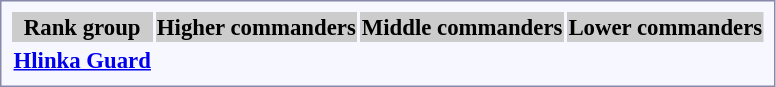<table style="border:1px solid #8888aa; background-color:#f7f8ff; padding:5px; font-size:95%; margin: 0px 12px 12px 0px;">
<tr bgcolor="#CCCCCC">
<th>Rank group</th>
<th colspan=2>Higher commanders</th>
<th colspan=3>Middle commanders</th>
<th colspan=3>Lower commanders</th>
</tr>
<tr style="text-align:center;">
<td rowspan=2><strong> <a href='#'>Hlinka Guard</a></strong></td>
<td></td>
<td></td>
<td></td>
<td></td>
<td></td>
<td></td>
<td></td>
<td></td>
</tr>
<tr style="text-align:center;">
<td></td>
<td></td>
<td></td>
<td></td>
<td></td>
<td></td>
<td></td>
<td></td>
</tr>
</table>
